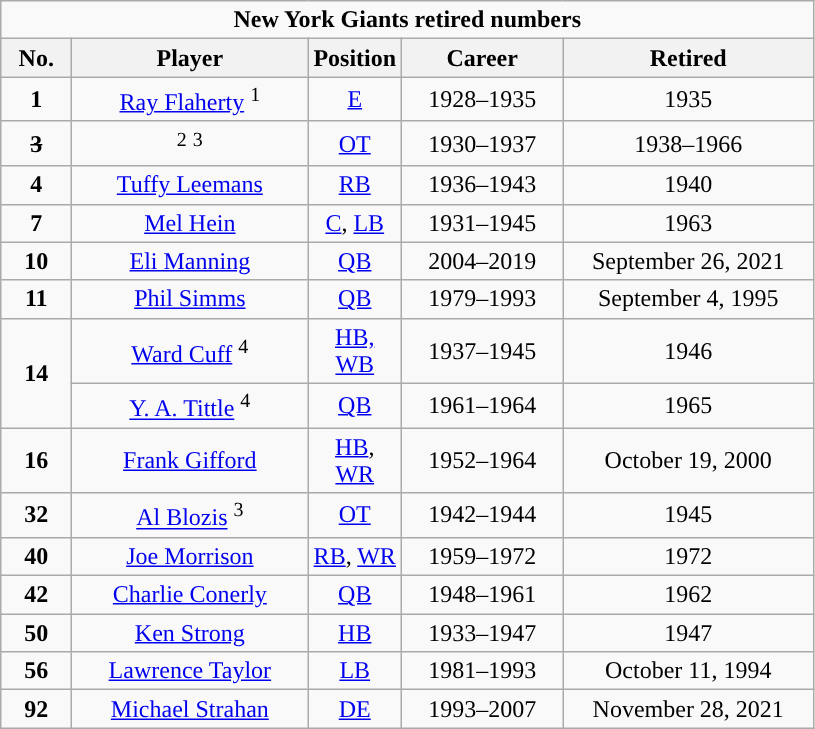<table class="wikitable" style="text-align:center">
<tr>
<td colspan="5"><strong>New York Giants retired numbers</strong></td>
</tr>
<tr>
<th width=40px>No.</th>
<th width=150px>Player</th>
<th width=40px>Position</th>
<th width=100px>Career</th>
<th width=160px>Retired</th>
</tr>
<tr>
<td><strong>1</strong></td>
<td><a href='#'>Ray Flaherty</a> <sup>1</sup></td>
<td><a href='#'>E</a></td>
<td>1928–1935</td>
<td>1935</td>
</tr>
<tr>
<td><strong><s> 3 </s></strong></td>
<td><s></s> <sup>2</sup> <sup>3</sup></td>
<td><a href='#'>OT</a></td>
<td>1930–1937</td>
<td>1938–1966</td>
</tr>
<tr>
<td><strong>4</strong></td>
<td><a href='#'>Tuffy Leemans</a></td>
<td><a href='#'>RB</a></td>
<td>1936–1943</td>
<td>1940</td>
</tr>
<tr>
<td><strong>7</strong></td>
<td><a href='#'>Mel Hein</a></td>
<td><a href='#'>C</a>, <a href='#'>LB</a></td>
<td>1931–1945</td>
<td>1963</td>
</tr>
<tr>
<td><strong>10</strong></td>
<td><a href='#'>Eli Manning</a></td>
<td><a href='#'>QB</a></td>
<td>2004–2019</td>
<td>September 26, 2021</td>
</tr>
<tr>
<td><strong>11</strong></td>
<td><a href='#'>Phil Simms</a></td>
<td><a href='#'>QB</a></td>
<td>1979–1993</td>
<td>September 4, 1995</td>
</tr>
<tr>
<td rowspan=2><strong>14</strong></td>
<td><a href='#'>Ward Cuff</a> <sup>4</sup></td>
<td><a href='#'>HB, WB</a></td>
<td>1937–1945</td>
<td>1946</td>
</tr>
<tr>
<td><a href='#'>Y. A. Tittle</a> <sup>4</sup></td>
<td><a href='#'>QB</a></td>
<td>1961–1964</td>
<td>1965</td>
</tr>
<tr>
<td><strong>16</strong></td>
<td><a href='#'>Frank Gifford</a></td>
<td><a href='#'>HB</a>, <a href='#'>WR</a></td>
<td>1952–1964</td>
<td>October 19, 2000</td>
</tr>
<tr>
<td><strong>32</strong></td>
<td><a href='#'>Al Blozis</a> <sup>3</sup></td>
<td><a href='#'>OT</a></td>
<td>1942–1944</td>
<td>1945</td>
</tr>
<tr>
<td><strong>40</strong></td>
<td><a href='#'>Joe Morrison</a></td>
<td><a href='#'>RB</a>, <a href='#'>WR</a></td>
<td>1959–1972</td>
<td>1972</td>
</tr>
<tr>
<td><strong>42</strong></td>
<td><a href='#'>Charlie Conerly</a></td>
<td><a href='#'>QB</a></td>
<td>1948–1961</td>
<td>1962</td>
</tr>
<tr>
<td><strong>50</strong></td>
<td><a href='#'>Ken Strong</a></td>
<td><a href='#'>HB</a></td>
<td>1933–1947</td>
<td>1947</td>
</tr>
<tr>
<td><strong>56</strong></td>
<td><a href='#'>Lawrence Taylor</a></td>
<td><a href='#'>LB</a></td>
<td>1981–1993</td>
<td>October 11, 1994</td>
</tr>
<tr>
<td><strong>92</strong></td>
<td><a href='#'>Michael Strahan</a></td>
<td><a href='#'>DE</a></td>
<td>1993–2007</td>
<td>November 28, 2021</td>
</tr>
</table>
